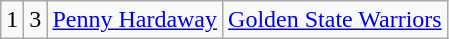<table class="wikitable">
<tr style="text-align:center;" bgcolor="">
<td>1</td>
<td>3</td>
<td><a href='#'>Penny Hardaway</a></td>
<td><a href='#'>Golden State Warriors</a></td>
</tr>
</table>
